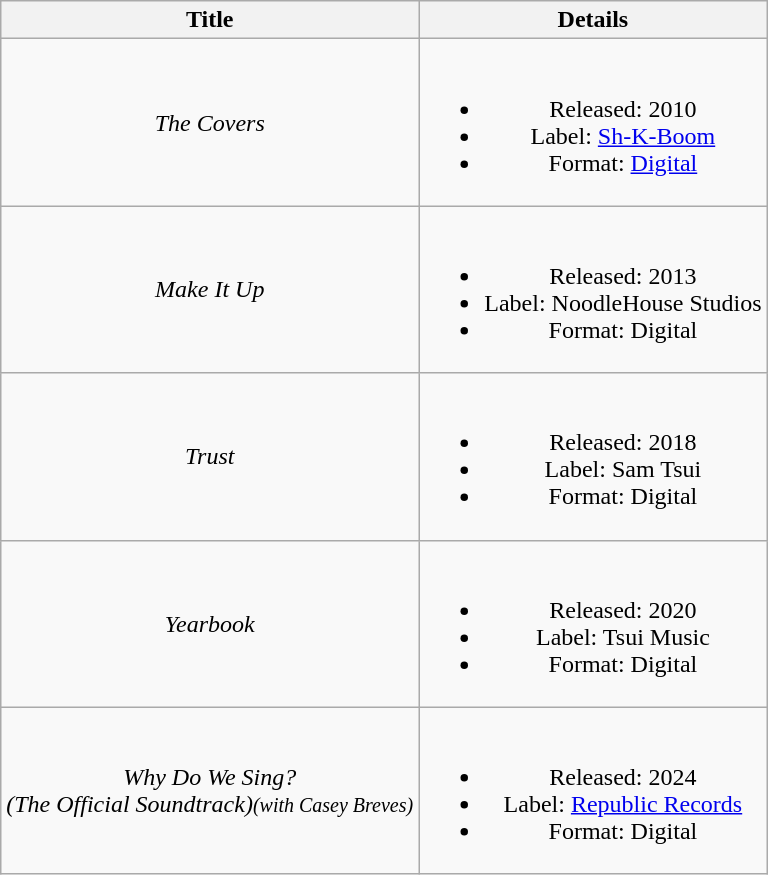<table class="wikitable plainrowheaders" style="text-align:center;">
<tr>
<th>Title</th>
<th>Details</th>
</tr>
<tr>
<td><em>The Covers</em></td>
<td><br><ul><li>Released: 2010</li><li>Label: <a href='#'>Sh-K-Boom</a></li><li>Format: <a href='#'>Digital</a></li></ul></td>
</tr>
<tr>
<td><em>Make It Up</em></td>
<td><br><ul><li>Released: 2013</li><li>Label: NoodleHouse Studios</li><li>Format: Digital</li></ul></td>
</tr>
<tr>
<td><em>Trust</em></td>
<td><br><ul><li>Released: 2018</li><li>Label: Sam Tsui</li><li>Format: Digital</li></ul></td>
</tr>
<tr>
<td><em>Yearbook</em></td>
<td><br><ul><li>Released: 2020</li><li>Label: Tsui Music</li><li>Format: Digital</li></ul></td>
</tr>
<tr>
<td><em>Why Do We Sing?</em><br><em>(The Official Soundtrack)</em><small><em>(with Casey Breves)</em></small></td>
<td><br><ul><li>Released: 2024</li><li>Label: <a href='#'>Republic Records</a></li><li>Format: Digital</li></ul></td>
</tr>
</table>
